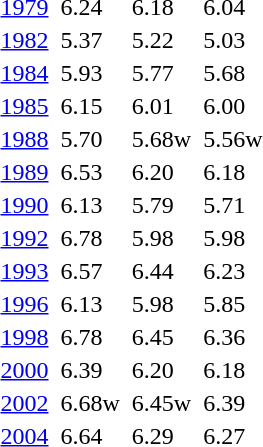<table>
<tr valign="top">
<td><a href='#'>1979</a><br></td>
<td></td>
<td>6.24</td>
<td></td>
<td>6.18</td>
<td></td>
<td>6.04</td>
</tr>
<tr valign="top">
<td><a href='#'>1982</a><br></td>
<td></td>
<td>5.37</td>
<td></td>
<td>5.22</td>
<td></td>
<td>5.03</td>
</tr>
<tr valign="top">
<td><a href='#'>1984</a><br></td>
<td></td>
<td>5.93</td>
<td></td>
<td>5.77</td>
<td></td>
<td>5.68</td>
</tr>
<tr valign="top">
<td><a href='#'>1985</a><br></td>
<td></td>
<td>6.15</td>
<td></td>
<td>6.01</td>
<td></td>
<td>6.00</td>
</tr>
<tr valign="top">
<td><a href='#'>1988</a><br></td>
<td></td>
<td>5.70</td>
<td></td>
<td>5.68w</td>
<td></td>
<td>5.56w</td>
</tr>
<tr valign="top">
<td><a href='#'>1989</a><br></td>
<td></td>
<td>6.53</td>
<td></td>
<td>6.20</td>
<td></td>
<td>6.18</td>
</tr>
<tr valign="top">
<td><a href='#'>1990</a><br></td>
<td></td>
<td>6.13</td>
<td></td>
<td>5.79</td>
<td></td>
<td>5.71</td>
</tr>
<tr valign="top">
<td><a href='#'>1992</a><br></td>
<td></td>
<td>6.78</td>
<td></td>
<td>5.98</td>
<td></td>
<td>5.98</td>
</tr>
<tr valign="top">
<td><a href='#'>1993</a><br></td>
<td></td>
<td>6.57</td>
<td></td>
<td>6.44</td>
<td></td>
<td>6.23</td>
</tr>
<tr valign="top">
<td><a href='#'>1996</a><br></td>
<td></td>
<td>6.13</td>
<td></td>
<td>5.98</td>
<td></td>
<td>5.85</td>
</tr>
<tr valign="top">
<td><a href='#'>1998</a><br></td>
<td></td>
<td>6.78</td>
<td></td>
<td>6.45</td>
<td></td>
<td>6.36</td>
</tr>
<tr valign="top">
<td><a href='#'>2000</a><br></td>
<td></td>
<td>6.39</td>
<td></td>
<td>6.20</td>
<td></td>
<td>6.18</td>
</tr>
<tr valign="top">
<td><a href='#'>2002</a><br></td>
<td></td>
<td>6.68w</td>
<td></td>
<td>6.45w</td>
<td></td>
<td>6.39</td>
</tr>
<tr valign="top">
<td><a href='#'>2004</a><br></td>
<td></td>
<td>6.64</td>
<td></td>
<td>6.29</td>
<td></td>
<td>6.27</td>
</tr>
</table>
